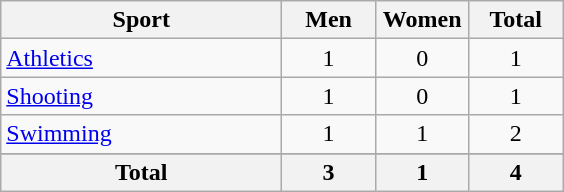<table class="wikitable sortable" style="text-align:center;">
<tr>
<th width=180>Sport</th>
<th width=55>Men</th>
<th width=55>Women</th>
<th width=55>Total</th>
</tr>
<tr>
<td align=left><a href='#'>Athletics</a></td>
<td>1</td>
<td>0</td>
<td>1</td>
</tr>
<tr>
<td align=left><a href='#'>Shooting</a></td>
<td>1</td>
<td>0</td>
<td>1</td>
</tr>
<tr>
<td align=left><a href='#'>Swimming</a></td>
<td>1</td>
<td>1</td>
<td>2</td>
</tr>
<tr>
</tr>
<tr class="sortbottom">
<th>Total</th>
<th>3</th>
<th>1</th>
<th>4</th>
</tr>
</table>
